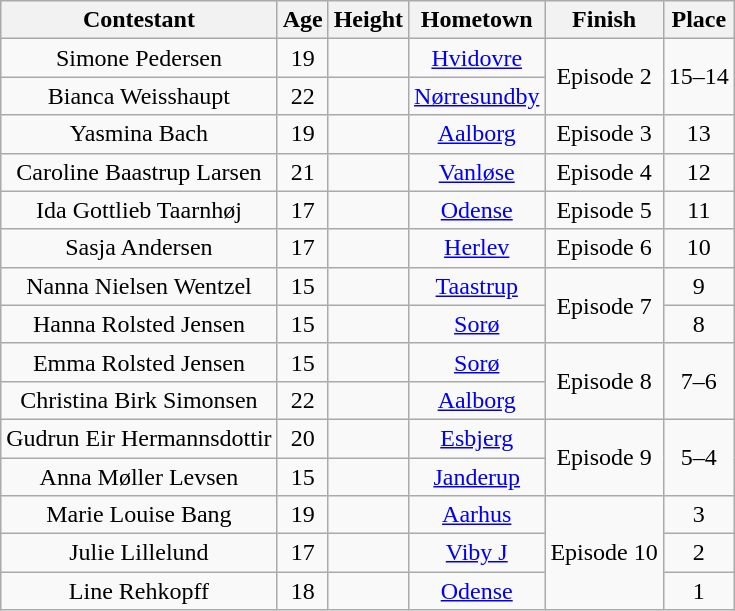<table style="text-align:center; " class="wikitable sortable">
<tr>
<th>Contestant</th>
<th>Age</th>
<th>Height</th>
<th>Hometown</th>
<th>Finish</th>
<th>Place</th>
</tr>
<tr>
<td>Simone Pedersen</td>
<td>19</td>
<td></td>
<td><a href='#'>Hvidovre</a></td>
<td rowspan="2">Episode 2</td>
<td rowspan="2">15–14</td>
</tr>
<tr>
<td>Bianca Weisshaupt</td>
<td>22</td>
<td></td>
<td><a href='#'>Nørresundby</a></td>
</tr>
<tr>
<td>Yasmina Bach</td>
<td>19</td>
<td></td>
<td><a href='#'>Aalborg</a></td>
<td>Episode 3</td>
<td>13</td>
</tr>
<tr>
<td>Caroline Baastrup Larsen</td>
<td>21</td>
<td></td>
<td><a href='#'>Vanløse</a></td>
<td>Episode 4</td>
<td>12</td>
</tr>
<tr>
<td>Ida Gottlieb Taarnhøj</td>
<td>17</td>
<td></td>
<td><a href='#'>Odense</a></td>
<td>Episode 5</td>
<td>11</td>
</tr>
<tr>
<td>Sasja Andersen</td>
<td>17</td>
<td></td>
<td><a href='#'>Herlev</a></td>
<td>Episode 6</td>
<td>10</td>
</tr>
<tr>
<td>Nanna Nielsen Wentzel</td>
<td>15</td>
<td></td>
<td><a href='#'>Taastrup</a></td>
<td rowspan="2">Episode 7</td>
<td>9</td>
</tr>
<tr>
<td>Hanna Rolsted Jensen</td>
<td>15</td>
<td></td>
<td><a href='#'>Sorø</a></td>
<td>8</td>
</tr>
<tr>
<td>Emma Rolsted Jensen</td>
<td>15</td>
<td></td>
<td><a href='#'>Sorø</a></td>
<td rowspan="2">Episode 8</td>
<td rowspan="2">7–6</td>
</tr>
<tr>
<td>Christina Birk Simonsen</td>
<td>22</td>
<td></td>
<td><a href='#'>Aalborg</a></td>
</tr>
<tr>
<td>Gudrun Eir Hermannsdottir</td>
<td>20</td>
<td></td>
<td><a href='#'>Esbjerg</a></td>
<td rowspan="2">Episode 9</td>
<td rowspan="2">5–4</td>
</tr>
<tr>
<td>Anna Møller Levsen</td>
<td>15</td>
<td></td>
<td><a href='#'>Janderup</a></td>
</tr>
<tr>
<td>Marie Louise Bang</td>
<td>19</td>
<td></td>
<td><a href='#'>Aarhus</a></td>
<td rowspan="3">Episode 10</td>
<td>3</td>
</tr>
<tr>
<td>Julie Lillelund</td>
<td>17</td>
<td></td>
<td><a href='#'>Viby J</a></td>
<td>2</td>
</tr>
<tr>
<td>Line Rehkopff</td>
<td>18</td>
<td></td>
<td><a href='#'>Odense</a></td>
<td>1</td>
</tr>
</table>
